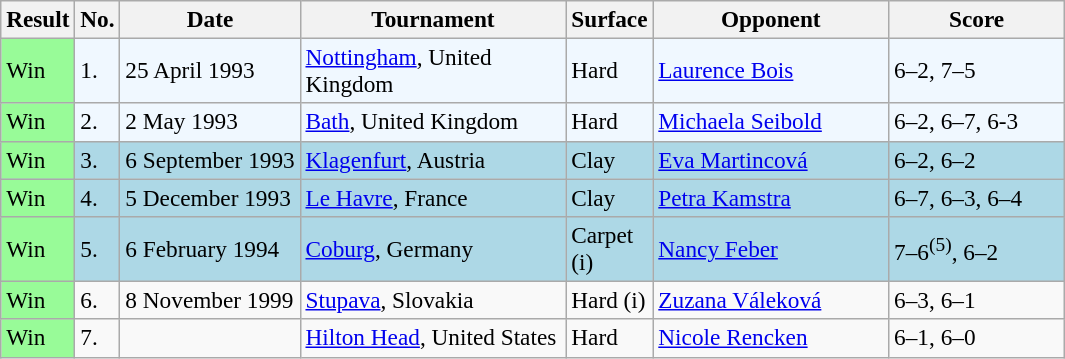<table class="sortable wikitable" style="font-size:97%;">
<tr>
<th>Result</th>
<th>No.</th>
<th>Date</th>
<th style="width:170px">Tournament</th>
<th style="width:50px">Surface</th>
<th style="width:150px">Opponent</th>
<th style="width:110px" class="unsortable">Score</th>
</tr>
<tr style="background:#f0f8ff;">
<td style="background:#98fb98;">Win</td>
<td>1.</td>
<td>25 April 1993</td>
<td><a href='#'>Nottingham</a>, United Kingdom</td>
<td>Hard</td>
<td> <a href='#'>Laurence Bois</a></td>
<td>6–2, 7–5</td>
</tr>
<tr style="background:#f0f8ff;">
<td style="background:#98fb98;">Win</td>
<td>2.</td>
<td>2 May 1993</td>
<td><a href='#'>Bath</a>, United Kingdom</td>
<td>Hard</td>
<td> <a href='#'>Michaela Seibold</a></td>
<td>6–2, 6–7, 6-3</td>
</tr>
<tr bgcolor="lightblue">
<td style="background:#98fb98;">Win</td>
<td>3.</td>
<td>6 September 1993</td>
<td><a href='#'>Klagenfurt</a>, Austria</td>
<td>Clay</td>
<td> <a href='#'>Eva Martincová</a></td>
<td>6–2, 6–2</td>
</tr>
<tr bgcolor="lightblue">
<td style="background:#98fb98;">Win</td>
<td>4.</td>
<td>5 December 1993</td>
<td><a href='#'>Le Havre</a>, France</td>
<td>Clay</td>
<td> <a href='#'>Petra Kamstra</a></td>
<td>6–7, 6–3, 6–4</td>
</tr>
<tr style="background:lightblue;">
<td style="background:#98fb98;">Win</td>
<td>5.</td>
<td>6 February 1994</td>
<td><a href='#'>Coburg</a>, Germany</td>
<td>Carpet (i)</td>
<td> <a href='#'>Nancy Feber</a></td>
<td>7–6<sup>(5)</sup>, 6–2</td>
</tr>
<tr>
<td style="background:#98fb98;">Win</td>
<td>6.</td>
<td>8 November 1999</td>
<td><a href='#'>Stupava</a>, Slovakia</td>
<td>Hard (i)</td>
<td> <a href='#'>Zuzana Váleková</a></td>
<td>6–3, 6–1</td>
</tr>
<tr>
<td style="background:#98fb98;">Win</td>
<td>7.</td>
<td></td>
<td><a href='#'>Hilton Head</a>, United States</td>
<td>Hard</td>
<td> <a href='#'>Nicole Rencken</a></td>
<td>6–1, 6–0</td>
</tr>
</table>
